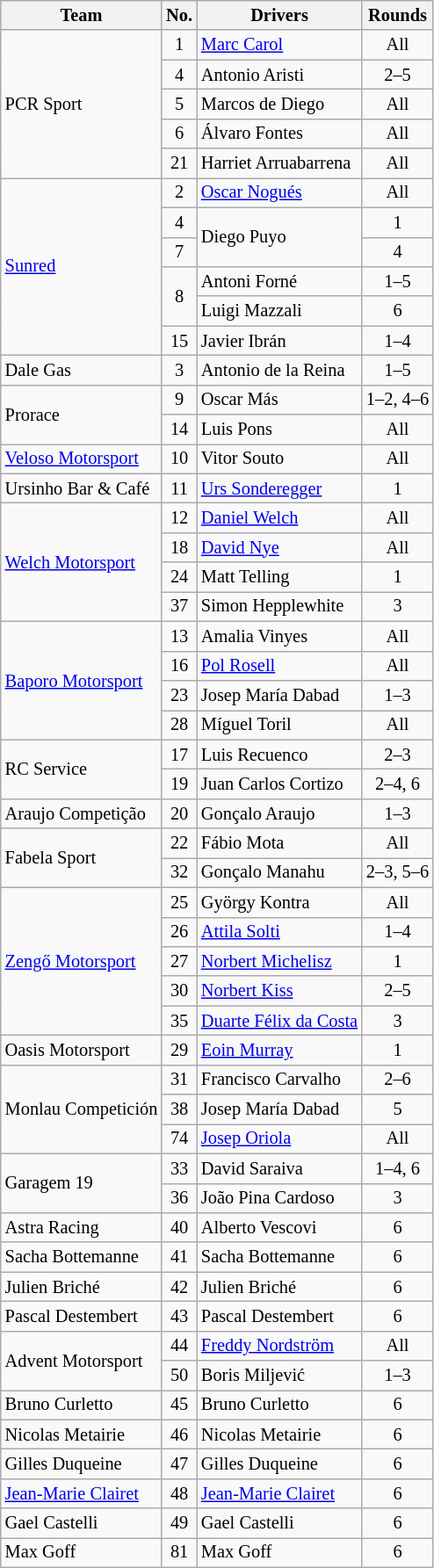<table class="wikitable" style="font-size: 85%;">
<tr>
<th>Team</th>
<th>No.</th>
<th>Drivers</th>
<th>Rounds</th>
</tr>
<tr>
<td rowspan=5> PCR Sport</td>
<td align=center>1</td>
<td> <a href='#'>Marc Carol</a></td>
<td align=center>All</td>
</tr>
<tr>
<td align=center>4</td>
<td> Antonio Aristi</td>
<td align=center>2–5</td>
</tr>
<tr>
<td align=center>5</td>
<td> Marcos de Diego</td>
<td align=center>All</td>
</tr>
<tr>
<td align=center>6</td>
<td> Álvaro Fontes</td>
<td align=center>All</td>
</tr>
<tr>
<td align=center>21</td>
<td> Harriet Arruabarrena</td>
<td align=center>All</td>
</tr>
<tr>
<td rowspan=6> <a href='#'>Sunred</a></td>
<td align=center>2</td>
<td> <a href='#'>Oscar Nogués</a></td>
<td align=center>All</td>
</tr>
<tr>
<td align=center>4</td>
<td rowspan=2> Diego Puyo</td>
<td align=center>1</td>
</tr>
<tr>
<td align=center>7</td>
<td align=center>4</td>
</tr>
<tr>
<td align=center rowspan=2>8</td>
<td> Antoni Forné</td>
<td align=center>1–5</td>
</tr>
<tr>
<td> Luigi Mazzali</td>
<td align=center>6</td>
</tr>
<tr>
<td align=center>15</td>
<td> Javier Ibrán</td>
<td align=center>1–4</td>
</tr>
<tr>
<td> Dale Gas</td>
<td align=center>3</td>
<td> Antonio de la Reina</td>
<td align=center>1–5</td>
</tr>
<tr>
<td rowspan=2> Prorace</td>
<td align=center>9</td>
<td> Oscar Más</td>
<td align=center>1–2, 4–6</td>
</tr>
<tr>
<td align=center>14</td>
<td> Luis Pons</td>
<td align=center>All</td>
</tr>
<tr>
<td> <a href='#'>Veloso Motorsport</a></td>
<td align=center>10</td>
<td> Vitor Souto</td>
<td align=center>All</td>
</tr>
<tr>
<td> Ursinho Bar & Café</td>
<td align=center>11</td>
<td> <a href='#'>Urs Sonderegger</a></td>
<td align=center>1</td>
</tr>
<tr>
<td rowspan=4> <a href='#'>Welch Motorsport</a></td>
<td align=center>12</td>
<td> <a href='#'>Daniel Welch</a></td>
<td align=center>All</td>
</tr>
<tr>
<td align=center>18</td>
<td> <a href='#'>David Nye</a></td>
<td align=center>All</td>
</tr>
<tr>
<td align=center>24</td>
<td> Matt Telling</td>
<td align=center>1</td>
</tr>
<tr>
<td align=center>37</td>
<td> Simon Hepplewhite</td>
<td align=center>3</td>
</tr>
<tr>
<td rowspan=4> <a href='#'>Baporo Motorsport</a></td>
<td align=center>13</td>
<td> Amalia Vinyes</td>
<td align=center>All</td>
</tr>
<tr>
<td align=center>16</td>
<td> <a href='#'>Pol Rosell</a></td>
<td align=center>All</td>
</tr>
<tr>
<td align=center>23</td>
<td> Josep María Dabad</td>
<td align=center>1–3</td>
</tr>
<tr>
<td align=center>28</td>
<td> Míguel Toril</td>
<td align=center>All</td>
</tr>
<tr>
<td rowspan=2> RC Service</td>
<td align=center>17</td>
<td> Luis Recuenco</td>
<td align=center>2–3</td>
</tr>
<tr>
<td align=center>19</td>
<td> Juan Carlos Cortizo</td>
<td align=center>2–4, 6</td>
</tr>
<tr>
<td> Araujo Competição</td>
<td align=center>20</td>
<td> Gonçalo Araujo</td>
<td align=center>1–3</td>
</tr>
<tr>
<td rowspan=2> Fabela Sport</td>
<td align=center>22</td>
<td> Fábio Mota</td>
<td align=center>All</td>
</tr>
<tr>
<td align=center>32</td>
<td> Gonçalo Manahu</td>
<td align=center>2–3, 5–6</td>
</tr>
<tr>
<td rowspan=5> <a href='#'>Zengő Motorsport</a></td>
<td align=center>25</td>
<td> György Kontra</td>
<td align=center>All</td>
</tr>
<tr>
<td align=center>26</td>
<td> <a href='#'>Attila Solti</a></td>
<td align=center>1–4</td>
</tr>
<tr>
<td align=center>27</td>
<td> <a href='#'>Norbert Michelisz</a></td>
<td align=center>1</td>
</tr>
<tr>
<td align=center>30</td>
<td> <a href='#'>Norbert Kiss</a></td>
<td align=center>2–5</td>
</tr>
<tr>
<td align=center>35</td>
<td> <a href='#'>Duarte Félix da Costa</a></td>
<td align=center>3</td>
</tr>
<tr>
<td> Oasis Motorsport</td>
<td align=center>29</td>
<td> <a href='#'>Eoin Murray</a></td>
<td align=center>1</td>
</tr>
<tr>
<td rowspan=3> Monlau Competición</td>
<td align=center>31</td>
<td> Francisco Carvalho</td>
<td align=center>2–6</td>
</tr>
<tr>
<td align=center>38</td>
<td> Josep María Dabad</td>
<td align=center>5</td>
</tr>
<tr>
<td align=center>74</td>
<td> <a href='#'>Josep Oriola</a></td>
<td align=center>All</td>
</tr>
<tr>
<td rowspan=2> Garagem 19</td>
<td align=center>33</td>
<td> David Saraiva</td>
<td align=center>1–4, 6</td>
</tr>
<tr>
<td align=center>36</td>
<td> João Pina Cardoso</td>
<td align=center>3</td>
</tr>
<tr>
<td> Astra Racing</td>
<td align=center>40</td>
<td> Alberto Vescovi</td>
<td align=center>6</td>
</tr>
<tr>
<td> Sacha Bottemanne</td>
<td align=center>41</td>
<td> Sacha Bottemanne</td>
<td align=center>6</td>
</tr>
<tr>
<td> Julien Briché</td>
<td align=center>42</td>
<td> Julien Briché</td>
<td align=center>6</td>
</tr>
<tr>
<td> Pascal Destembert</td>
<td align=center>43</td>
<td> Pascal Destembert</td>
<td align=center>6</td>
</tr>
<tr>
<td rowspan=2> Advent Motorsport</td>
<td align=center>44</td>
<td> <a href='#'>Freddy Nordström</a></td>
<td align=center>All</td>
</tr>
<tr>
<td align=center>50</td>
<td> Boris Miljević</td>
<td align=center>1–3</td>
</tr>
<tr>
<td> Bruno Curletto</td>
<td align=center>45</td>
<td> Bruno Curletto</td>
<td align=center>6</td>
</tr>
<tr>
<td> Nicolas Metairie</td>
<td align=center>46</td>
<td> Nicolas Metairie</td>
<td align=center>6</td>
</tr>
<tr>
<td> Gilles Duqueine</td>
<td align=center>47</td>
<td> Gilles Duqueine</td>
<td align=center>6</td>
</tr>
<tr>
<td> <a href='#'>Jean-Marie Clairet</a></td>
<td align=center>48</td>
<td> <a href='#'>Jean-Marie Clairet</a></td>
<td align=center>6</td>
</tr>
<tr>
<td> Gael Castelli</td>
<td align=center>49</td>
<td> Gael Castelli</td>
<td align=center>6</td>
</tr>
<tr>
<td> Max Goff</td>
<td align=center>81</td>
<td> Max Goff</td>
<td align=center>6</td>
</tr>
</table>
